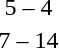<table style="text-align:center">
<tr>
<th width=200></th>
<th width=100></th>
<th width=200></th>
</tr>
<tr>
<td align=right><strong></strong></td>
<td>5 – 4</td>
<td align=left></td>
</tr>
<tr>
<td align=right></td>
<td>7 – 14</td>
<td align=left><strong></strong></td>
</tr>
</table>
